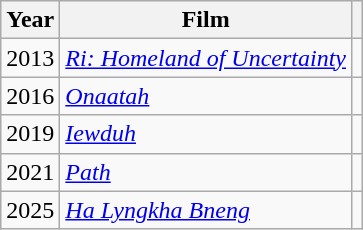<table class="wikitable sortable">
<tr>
<th>Year</th>
<th>Film</th>
<th></th>
</tr>
<tr>
<td>2013</td>
<td><em><a href='#'>Ri: Homeland of Uncertainty</a></em></td>
<td></td>
</tr>
<tr>
<td>2016</td>
<td><em><a href='#'>Onaatah</a></em></td>
<td></td>
</tr>
<tr>
<td>2019</td>
<td><em><a href='#'>Iewduh</a></em></td>
<td></td>
</tr>
<tr>
<td>2021</td>
<td><em><a href='#'>Path</a></em></td>
<td></td>
</tr>
<tr>
<td>2025</td>
<td><em><a href='#'>Ha Lyngkha Bneng</a></em></td>
<td></td>
</tr>
</table>
